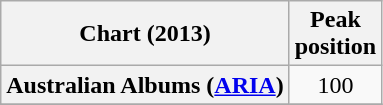<table class="wikitable sortable plainrowheaders" style="text-align:center">
<tr>
<th scope="col">Chart (2013)</th>
<th scope="col">Peak<br>position</th>
</tr>
<tr>
<th scope="row">Australian Albums (<a href='#'>ARIA</a>)</th>
<td>100</td>
</tr>
<tr>
</tr>
</table>
